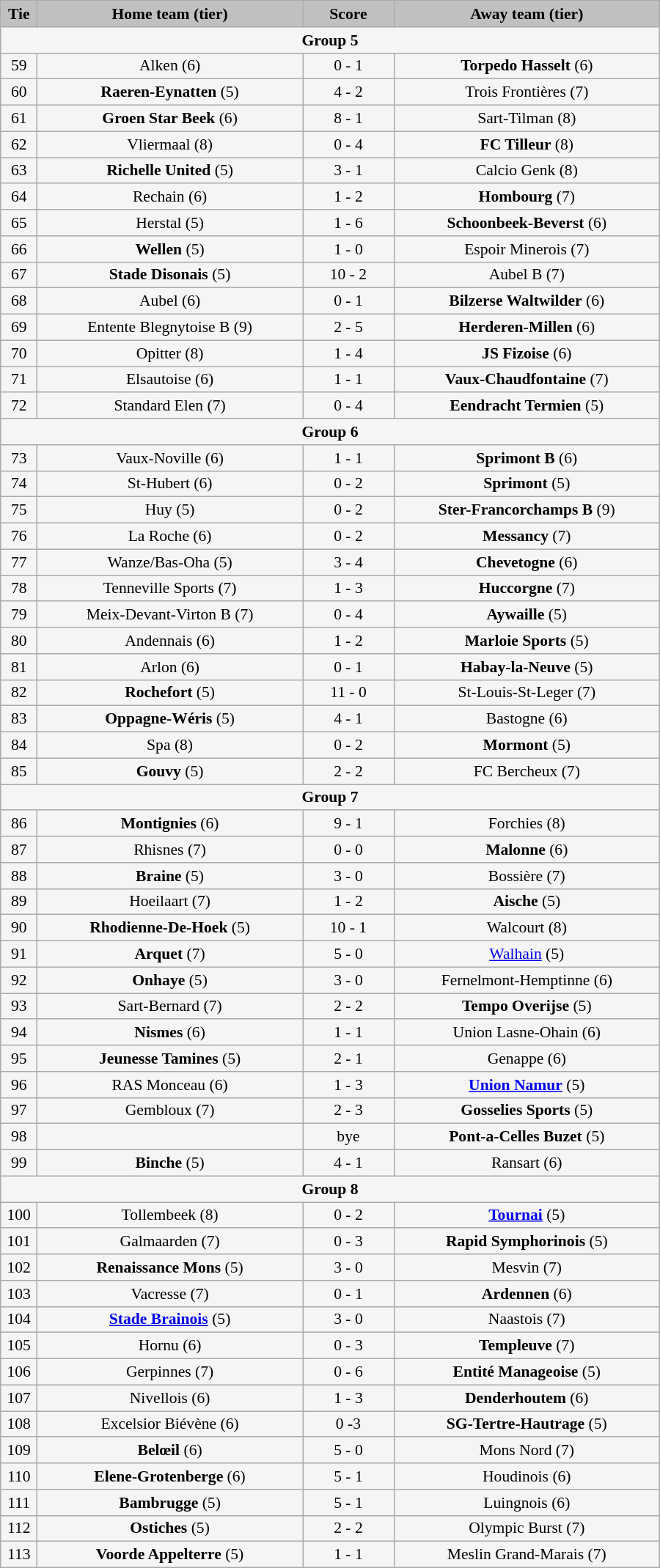<table class="wikitable" style="width: 600px; background:WhiteSmoke; text-align:center; font-size:90%">
<tr>
<td scope="col" style="width:  5.00%; background:silver;"><strong>Tie</strong></td>
<td scope="col" style="width: 36.25%; background:silver;"><strong>Home team (tier)</strong></td>
<td scope="col" style="width: 12.50%; background:silver;"><strong>Score</strong></td>
<td scope="col" style="width: 36.25%; background:silver;"><strong>Away team (tier)</strong></td>
</tr>
<tr>
<td colspan=4 scope="col" background:silver;"><strong>Group 5</strong></td>
</tr>
<tr>
<td>59</td>
<td>Alken (6)</td>
<td>0 - 1</td>
<td><strong>Torpedo Hasselt</strong> (6)</td>
</tr>
<tr>
<td>60</td>
<td><strong>Raeren-Eynatten</strong> (5)</td>
<td>4 - 2</td>
<td>Trois Frontières (7)</td>
</tr>
<tr>
<td>61</td>
<td><strong>Groen Star Beek</strong> (6)</td>
<td>8 - 1</td>
<td>Sart-Tilman (8)</td>
</tr>
<tr>
<td>62</td>
<td>Vliermaal (8)</td>
<td>0 - 4</td>
<td><strong>FC Tilleur</strong> (8)</td>
</tr>
<tr>
<td>63</td>
<td><strong>Richelle United</strong> (5)</td>
<td>3 - 1</td>
<td>Calcio Genk (8)</td>
</tr>
<tr>
<td>64</td>
<td>Rechain (6)</td>
<td>1 - 2</td>
<td><strong>Hombourg</strong> (7)</td>
</tr>
<tr>
<td>65</td>
<td>Herstal (5)</td>
<td>1 - 6</td>
<td><strong>Schoonbeek-Beverst</strong> (6)</td>
</tr>
<tr>
<td>66</td>
<td><strong>Wellen</strong> (5)</td>
<td>1 - 0</td>
<td>Espoir Minerois (7)</td>
</tr>
<tr>
<td>67</td>
<td><strong>Stade Disonais</strong> (5)</td>
<td>10 - 2</td>
<td>Aubel B (7)</td>
</tr>
<tr>
<td>68</td>
<td>Aubel (6)</td>
<td>0 - 1</td>
<td><strong>Bilzerse Waltwilder</strong> (6)</td>
</tr>
<tr>
<td>69</td>
<td>Entente Blegnytoise B (9)</td>
<td>2 - 5</td>
<td><strong>Herderen-Millen</strong> (6)</td>
</tr>
<tr>
<td>70</td>
<td>Opitter (8)</td>
<td>1 - 4</td>
<td><strong>JS Fizoise</strong> (6)</td>
</tr>
<tr>
<td>71</td>
<td>Elsautoise (6)</td>
<td>1 - 1 </td>
<td><strong>Vaux-Chaudfontaine</strong> (7)</td>
</tr>
<tr>
<td>72</td>
<td>Standard Elen (7)</td>
<td>0 - 4</td>
<td><strong>Eendracht Termien</strong> (5)</td>
</tr>
<tr>
<td colspan=4 scope="col" background:silver;"><strong>Group 6</strong></td>
</tr>
<tr>
<td>73</td>
<td>Vaux-Noville (6)</td>
<td>1 - 1 </td>
<td><strong>Sprimont B</strong> (6)</td>
</tr>
<tr>
<td>74</td>
<td>St-Hubert (6)</td>
<td>0 - 2</td>
<td><strong>Sprimont</strong> (5)</td>
</tr>
<tr>
<td>75</td>
<td>Huy (5)</td>
<td>0 - 2</td>
<td><strong>Ster-Francorchamps B</strong> (9)</td>
</tr>
<tr>
<td>76</td>
<td>La Roche (6)</td>
<td>0 - 2</td>
<td><strong>Messancy</strong> (7)</td>
</tr>
<tr>
<td>77</td>
<td>Wanze/Bas-Oha (5)</td>
<td>3 - 4</td>
<td><strong>Chevetogne</strong> (6)</td>
</tr>
<tr>
<td>78</td>
<td>Tenneville Sports (7)</td>
<td>1 - 3</td>
<td><strong>Huccorgne</strong> (7)</td>
</tr>
<tr>
<td>79</td>
<td>Meix-Devant-Virton B (7)</td>
<td>0 - 4</td>
<td><strong>Aywaille</strong> (5)</td>
</tr>
<tr>
<td>80</td>
<td>Andennais (6)</td>
<td>1 - 2</td>
<td><strong>Marloie Sports</strong> (5)</td>
</tr>
<tr>
<td>81</td>
<td>Arlon (6)</td>
<td>0 - 1</td>
<td><strong>Habay-la-Neuve</strong> (5)</td>
</tr>
<tr>
<td>82</td>
<td><strong>Rochefort</strong> (5)</td>
<td>11 - 0</td>
<td>St-Louis-St-Leger (7)</td>
</tr>
<tr>
<td>83</td>
<td><strong>Oppagne-Wéris</strong> (5)</td>
<td>4 - 1</td>
<td>Bastogne (6)</td>
</tr>
<tr>
<td>84</td>
<td>Spa (8)</td>
<td>0 - 2</td>
<td><strong>Mormont</strong> (5)</td>
</tr>
<tr>
<td>85</td>
<td><strong>Gouvy</strong> (5)</td>
<td>2 - 2 </td>
<td>FC Bercheux (7)</td>
</tr>
<tr>
<td colspan=4 scope="col" background:silver;"><strong>Group 7</strong></td>
</tr>
<tr>
<td>86</td>
<td><strong>Montignies</strong> (6)</td>
<td>9 - 1</td>
<td>Forchies (8)</td>
</tr>
<tr>
<td>87</td>
<td>Rhisnes (7)</td>
<td>0 - 0 </td>
<td><strong>Malonne</strong> (6)</td>
</tr>
<tr>
<td>88</td>
<td><strong>Braine</strong> (5)</td>
<td>3 - 0</td>
<td>Bossière (7)</td>
</tr>
<tr>
<td>89</td>
<td>Hoeilaart (7)</td>
<td>1 - 2</td>
<td><strong>Aische</strong> (5)</td>
</tr>
<tr>
<td>90</td>
<td><strong>Rhodienne-De-Hoek</strong> (5)</td>
<td>10 - 1</td>
<td>Walcourt (8)</td>
</tr>
<tr>
<td>91</td>
<td><strong>Arquet</strong> (7)</td>
<td>5 - 0</td>
<td><a href='#'>Walhain</a> (5)</td>
</tr>
<tr>
<td>92</td>
<td><strong>Onhaye</strong> (5)</td>
<td>3 - 0</td>
<td>Fernelmont-Hemptinne (6)</td>
</tr>
<tr>
<td>93</td>
<td>Sart-Bernard (7)</td>
<td>2 - 2 </td>
<td><strong>Tempo Overijse</strong> (5)</td>
</tr>
<tr>
<td>94</td>
<td><strong>Nismes</strong> (6)</td>
<td>1 - 1 </td>
<td>Union Lasne-Ohain (6)</td>
</tr>
<tr>
<td>95</td>
<td><strong>Jeunesse Tamines</strong> (5)</td>
<td>2 - 1</td>
<td>Genappe (6)</td>
</tr>
<tr>
<td>96</td>
<td>RAS Monceau (6)</td>
<td>1 - 3</td>
<td><strong><a href='#'>Union Namur</a></strong> (5)</td>
</tr>
<tr>
<td>97</td>
<td>Gembloux (7)</td>
<td>2 - 3</td>
<td><strong>Gosselies Sports</strong> (5)</td>
</tr>
<tr>
<td>98</td>
<td></td>
<td>bye</td>
<td><strong>Pont-a-Celles Buzet</strong> (5)</td>
</tr>
<tr>
<td>99</td>
<td><strong>Binche</strong> (5)</td>
<td>4 - 1</td>
<td>Ransart (6)</td>
</tr>
<tr>
<td colspan=4 scope="col" background:silver;"><strong>Group 8</strong></td>
</tr>
<tr>
<td>100</td>
<td>Tollembeek (8)</td>
<td>0 - 2</td>
<td><strong><a href='#'>Tournai</a></strong> (5)</td>
</tr>
<tr>
<td>101</td>
<td>Galmaarden (7)</td>
<td>0 - 3</td>
<td><strong>Rapid Symphorinois</strong> (5)</td>
</tr>
<tr>
<td>102</td>
<td><strong>Renaissance Mons</strong> (5)</td>
<td>3 - 0</td>
<td>Mesvin (7)</td>
</tr>
<tr>
<td>103</td>
<td>Vacresse (7)</td>
<td>0 - 1</td>
<td><strong>Ardennen</strong> (6)</td>
</tr>
<tr>
<td>104</td>
<td><strong><a href='#'>Stade Brainois</a></strong> (5)</td>
<td>3 - 0</td>
<td>Naastois (7)</td>
</tr>
<tr>
<td>105</td>
<td>Hornu (6)</td>
<td>0 - 3</td>
<td><strong>Templeuve</strong> (7)</td>
</tr>
<tr>
<td>106</td>
<td>Gerpinnes (7)</td>
<td>0 - 6</td>
<td><strong>Entité Manageoise</strong> (5)</td>
</tr>
<tr>
<td>107</td>
<td>Nivellois (6)</td>
<td>1 - 3</td>
<td><strong>Denderhoutem</strong> (6)</td>
</tr>
<tr>
<td>108</td>
<td>Excelsior Biévène (6)</td>
<td>0 -3</td>
<td><strong>SG-Tertre-Hautrage</strong> (5)</td>
</tr>
<tr>
<td>109</td>
<td><strong>Belœil</strong> (6)</td>
<td>5 - 0</td>
<td>Mons Nord (7)</td>
</tr>
<tr>
<td>110</td>
<td><strong>Elene-Grotenberge</strong> (6)</td>
<td>5 - 1</td>
<td>Houdinois (6)</td>
</tr>
<tr>
<td>111</td>
<td><strong>Bambrugge</strong> (5)</td>
<td>5 - 1</td>
<td>Luingnois (6)</td>
</tr>
<tr>
<td>112</td>
<td><strong>Ostiches</strong> (5)</td>
<td>2 - 2 </td>
<td>Olympic Burst (7)</td>
</tr>
<tr>
<td>113</td>
<td><strong>Voorde Appelterre</strong> (5)</td>
<td>1 - 1 </td>
<td>Meslin Grand-Marais (7)</td>
</tr>
</table>
